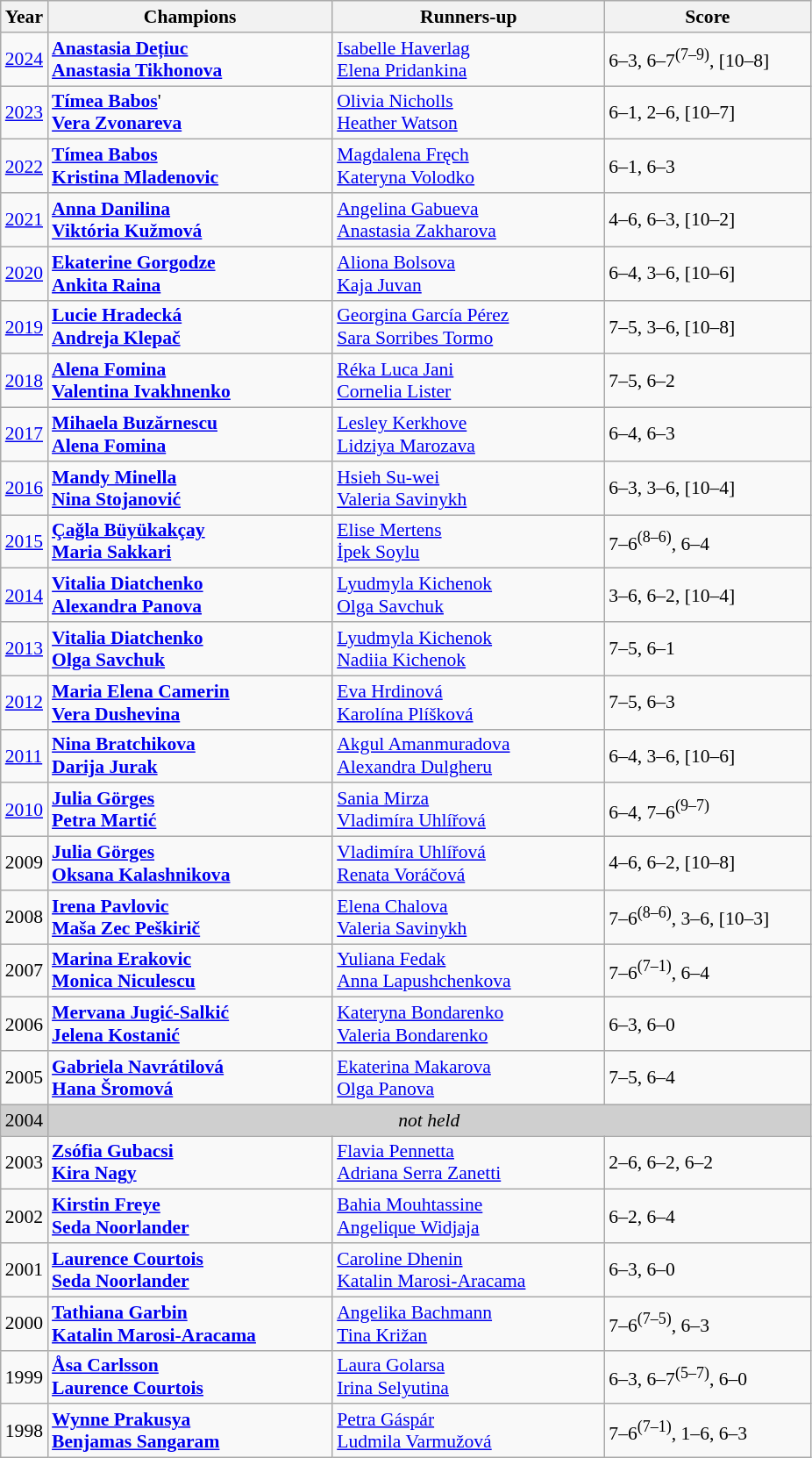<table class="wikitable" style="font-size:90%">
<tr>
<th>Year</th>
<th width="210">Champions</th>
<th width="200">Runners-up</th>
<th width="150">Score</th>
</tr>
<tr>
<td><a href='#'>2024</a></td>
<td> <strong><a href='#'>Anastasia Dețiuc</a></strong> <br>  <strong><a href='#'>Anastasia Tikhonova</a></strong></td>
<td> <a href='#'>Isabelle Haverlag</a> <br>  <a href='#'>Elena Pridankina</a></td>
<td>6–3, 6–7<sup>(7–9)</sup>, [10–8]</td>
</tr>
<tr>
<td><a href='#'>2023</a></td>
<td> <strong><a href='#'>Tímea Babos</a></strong>' <br>  <strong><a href='#'>Vera Zvonareva</a></strong></td>
<td> <a href='#'>Olivia Nicholls</a> <br>  <a href='#'>Heather Watson</a></td>
<td>6–1, 2–6, [10–7]</td>
</tr>
<tr>
<td><a href='#'>2022</a></td>
<td> <strong><a href='#'>Tímea Babos</a></strong> <br>  <strong><a href='#'>Kristina Mladenovic</a></strong></td>
<td> <a href='#'>Magdalena Fręch</a> <br>  <a href='#'>Kateryna Volodko</a></td>
<td>6–1, 6–3</td>
</tr>
<tr>
<td><a href='#'>2021</a></td>
<td> <strong><a href='#'>Anna Danilina</a></strong> <br>  <strong><a href='#'>Viktória Kužmová</a></strong></td>
<td> <a href='#'>Angelina Gabueva</a> <br>  <a href='#'>Anastasia Zakharova</a></td>
<td>4–6, 6–3, [10–2]</td>
</tr>
<tr>
<td><a href='#'>2020</a></td>
<td> <strong><a href='#'>Ekaterine Gorgodze</a></strong> <br>  <strong><a href='#'>Ankita Raina</a></strong></td>
<td> <a href='#'>Aliona Bolsova</a> <br>  <a href='#'>Kaja Juvan</a></td>
<td>6–4, 3–6, [10–6]</td>
</tr>
<tr>
<td><a href='#'>2019</a></td>
<td> <strong><a href='#'>Lucie Hradecká</a></strong> <br>  <strong><a href='#'>Andreja Klepač</a></strong></td>
<td> <a href='#'>Georgina García Pérez</a> <br>  <a href='#'>Sara Sorribes Tormo</a></td>
<td>7–5, 3–6, [10–8]</td>
</tr>
<tr>
<td><a href='#'>2018</a></td>
<td> <strong><a href='#'>Alena Fomina</a></strong> <br>  <strong><a href='#'>Valentina Ivakhnenko</a></strong></td>
<td> <a href='#'>Réka Luca Jani</a> <br>  <a href='#'>Cornelia Lister</a></td>
<td>7–5, 6–2</td>
</tr>
<tr>
<td><a href='#'>2017</a></td>
<td> <strong><a href='#'>Mihaela Buzărnescu</a></strong> <br>  <strong><a href='#'>Alena Fomina</a></strong></td>
<td> <a href='#'>Lesley Kerkhove</a> <br>  <a href='#'>Lidziya Marozava</a></td>
<td>6–4, 6–3</td>
</tr>
<tr>
<td><a href='#'>2016</a></td>
<td> <strong><a href='#'>Mandy Minella</a></strong> <br>  <strong><a href='#'>Nina Stojanović</a></strong></td>
<td> <a href='#'>Hsieh Su-wei</a> <br>  <a href='#'>Valeria Savinykh</a></td>
<td>6–3, 3–6, [10–4]</td>
</tr>
<tr>
<td><a href='#'>2015</a></td>
<td> <strong><a href='#'>Çağla Büyükakçay</a></strong> <br>  <strong><a href='#'>Maria Sakkari</a></strong></td>
<td> <a href='#'>Elise Mertens</a> <br>  <a href='#'>İpek Soylu</a></td>
<td>7–6<sup>(8–6)</sup>, 6–4</td>
</tr>
<tr>
<td><a href='#'>2014</a></td>
<td> <strong><a href='#'>Vitalia Diatchenko</a></strong> <br>  <strong><a href='#'>Alexandra Panova</a></strong></td>
<td> <a href='#'>Lyudmyla Kichenok</a> <br>  <a href='#'>Olga Savchuk</a></td>
<td>3–6, 6–2, [10–4]</td>
</tr>
<tr>
<td><a href='#'>2013</a></td>
<td> <strong><a href='#'>Vitalia Diatchenko</a></strong> <br>  <strong><a href='#'>Olga Savchuk</a></strong></td>
<td> <a href='#'>Lyudmyla Kichenok</a> <br>  <a href='#'>Nadiia Kichenok</a></td>
<td>7–5, 6–1</td>
</tr>
<tr>
<td><a href='#'>2012</a></td>
<td> <strong><a href='#'>Maria Elena Camerin</a></strong> <br>  <strong><a href='#'>Vera Dushevina</a></strong></td>
<td> <a href='#'>Eva Hrdinová</a> <br>  <a href='#'>Karolína Plíšková</a></td>
<td>7–5, 6–3</td>
</tr>
<tr>
<td><a href='#'>2011</a></td>
<td> <strong><a href='#'>Nina Bratchikova</a></strong> <br>  <strong><a href='#'>Darija Jurak</a></strong></td>
<td> <a href='#'>Akgul Amanmuradova</a> <br>  <a href='#'>Alexandra Dulgheru</a></td>
<td>6–4, 3–6, [10–6]</td>
</tr>
<tr>
<td><a href='#'>2010</a></td>
<td> <strong><a href='#'>Julia Görges</a></strong> <br>  <strong><a href='#'>Petra Martić</a></strong></td>
<td> <a href='#'>Sania Mirza</a> <br>  <a href='#'>Vladimíra Uhlířová</a></td>
<td>6–4, 7–6<sup>(9–7)</sup></td>
</tr>
<tr>
<td>2009</td>
<td> <strong><a href='#'>Julia Görges</a></strong> <br>  <strong><a href='#'>Oksana Kalashnikova</a></strong></td>
<td> <a href='#'>Vladimíra Uhlířová</a> <br>  <a href='#'>Renata Voráčová</a></td>
<td>4–6, 6–2, [10–8]</td>
</tr>
<tr>
<td>2008</td>
<td> <strong><a href='#'>Irena Pavlovic</a></strong> <br>  <strong><a href='#'>Maša Zec Peškirič</a></strong></td>
<td> <a href='#'>Elena Chalova</a> <br>  <a href='#'>Valeria Savinykh</a></td>
<td>7–6<sup>(8–6)</sup>, 3–6, [10–3]</td>
</tr>
<tr>
<td>2007</td>
<td> <strong><a href='#'>Marina Erakovic</a></strong> <br>  <strong><a href='#'>Monica Niculescu</a></strong></td>
<td> <a href='#'>Yuliana Fedak</a> <br>  <a href='#'>Anna Lapushchenkova</a></td>
<td>7–6<sup>(7–1)</sup>, 6–4</td>
</tr>
<tr>
<td>2006</td>
<td> <strong><a href='#'>Mervana Jugić-Salkić</a></strong> <br>  <strong><a href='#'>Jelena Kostanić</a></strong></td>
<td> <a href='#'>Kateryna Bondarenko</a> <br>  <a href='#'>Valeria Bondarenko</a></td>
<td>6–3, 6–0</td>
</tr>
<tr>
<td>2005</td>
<td> <strong><a href='#'>Gabriela Navrátilová</a></strong> <br>  <strong><a href='#'>Hana Šromová</a></strong></td>
<td> <a href='#'>Ekaterina Makarova</a> <br>  <a href='#'>Olga Panova</a></td>
<td>7–5, 6–4</td>
</tr>
<tr>
<td style="background:#cfcfcf">2004</td>
<td colspan=3 align=center style="background:#cfcfcf"><em>not held</em></td>
</tr>
<tr>
<td>2003</td>
<td> <strong><a href='#'>Zsófia Gubacsi</a></strong> <br>  <strong><a href='#'>Kira Nagy</a></strong></td>
<td> <a href='#'>Flavia Pennetta</a> <br>  <a href='#'>Adriana Serra Zanetti</a></td>
<td>2–6, 6–2, 6–2</td>
</tr>
<tr>
<td>2002</td>
<td> <strong><a href='#'>Kirstin Freye</a></strong> <br>  <strong><a href='#'>Seda Noorlander</a></strong></td>
<td> <a href='#'>Bahia Mouhtassine</a> <br>  <a href='#'>Angelique Widjaja</a></td>
<td>6–2, 6–4</td>
</tr>
<tr>
<td>2001</td>
<td> <strong><a href='#'>Laurence Courtois</a></strong> <br>  <strong><a href='#'>Seda Noorlander</a></strong></td>
<td> <a href='#'>Caroline Dhenin</a> <br>  <a href='#'>Katalin Marosi-Aracama</a></td>
<td>6–3, 6–0</td>
</tr>
<tr>
<td>2000</td>
<td> <strong><a href='#'>Tathiana Garbin</a></strong> <br>  <strong><a href='#'>Katalin Marosi-Aracama</a></strong></td>
<td> <a href='#'>Angelika Bachmann</a> <br>  <a href='#'>Tina Križan</a></td>
<td>7–6<sup>(7–5)</sup>, 6–3</td>
</tr>
<tr>
<td>1999</td>
<td> <strong><a href='#'>Åsa Carlsson</a></strong> <br>  <strong><a href='#'>Laurence Courtois</a></strong></td>
<td> <a href='#'>Laura Golarsa</a> <br>  <a href='#'>Irina Selyutina</a></td>
<td>6–3, 6–7<sup>(5–7)</sup>, 6–0</td>
</tr>
<tr>
<td>1998</td>
<td> <strong><a href='#'>Wynne Prakusya</a></strong> <br>  <strong><a href='#'>Benjamas Sangaram</a></strong></td>
<td> <a href='#'>Petra Gáspár</a> <br>  <a href='#'>Ludmila Varmužová</a></td>
<td>7–6<sup>(7–1)</sup>, 1–6, 6–3</td>
</tr>
</table>
